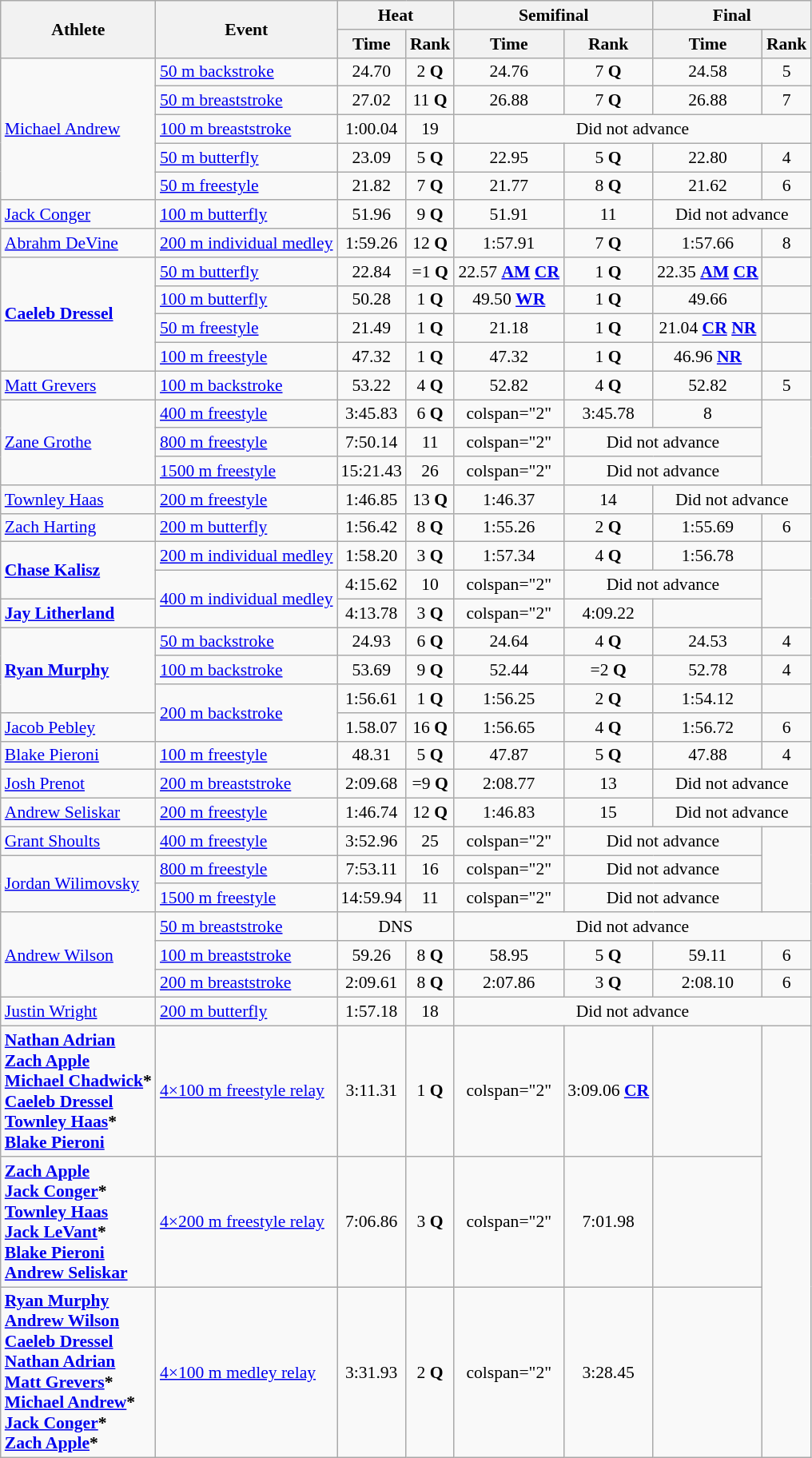<table class="wikitable" style="font-size:90%;">
<tr>
<th rowspan="2">Athlete</th>
<th rowspan="2">Event</th>
<th colspan="2">Heat</th>
<th colspan="2">Semifinal</th>
<th colspan="2">Final</th>
</tr>
<tr>
<th>Time</th>
<th>Rank</th>
<th>Time</th>
<th>Rank</th>
<th>Time</th>
<th>Rank</th>
</tr>
<tr align="center">
<td rowspan="5" align="left"><a href='#'>Michael Andrew</a></td>
<td align="left"><a href='#'>50 m backstroke</a></td>
<td>24.70</td>
<td>2 <strong>Q</strong></td>
<td>24.76</td>
<td>7 <strong>Q</strong></td>
<td>24.58</td>
<td>5</td>
</tr>
<tr align="center">
<td align="left"><a href='#'>50 m breaststroke</a></td>
<td>27.02</td>
<td>11 <strong>Q</strong></td>
<td>26.88</td>
<td>7 <strong>Q</strong></td>
<td>26.88</td>
<td>7</td>
</tr>
<tr align="center">
<td align="left"><a href='#'>100 m breaststroke</a></td>
<td>1:00.04</td>
<td>19</td>
<td colspan="4">Did not advance</td>
</tr>
<tr align="center">
<td align="left"><a href='#'>50 m butterfly</a></td>
<td>23.09</td>
<td>5 <strong>Q</strong></td>
<td>22.95</td>
<td>5 <strong>Q</strong></td>
<td>22.80</td>
<td>4</td>
</tr>
<tr align="center">
<td align="left"><a href='#'>50 m freestyle</a></td>
<td>21.82</td>
<td>7 <strong>Q</strong></td>
<td>21.77</td>
<td>8 <strong>Q</strong></td>
<td>21.62</td>
<td>6</td>
</tr>
<tr align="center">
<td align="left"><a href='#'>Jack Conger</a></td>
<td align="left"><a href='#'>100 m butterfly</a></td>
<td>51.96</td>
<td>9 <strong>Q</strong></td>
<td>51.91</td>
<td>11</td>
<td colspan="2">Did not advance</td>
</tr>
<tr align="center">
<td align="left"><a href='#'>Abrahm DeVine</a></td>
<td align="left"><a href='#'>200 m individual medley</a></td>
<td>1:59.26</td>
<td>12 <strong>Q</strong></td>
<td>1:57.91</td>
<td>7 <strong>Q</strong></td>
<td>1:57.66</td>
<td>8</td>
</tr>
<tr align="center">
<td rowspan="4" align="left"><strong><a href='#'>Caeleb Dressel</a></strong></td>
<td align="left"><a href='#'>50 m butterfly</a></td>
<td>22.84</td>
<td>=1 <strong>Q</strong></td>
<td>22.57 <a href='#'><strong>AM</strong></a> <strong><a href='#'>CR</a></strong></td>
<td>1 <strong>Q</strong></td>
<td>22.35 <a href='#'><strong>AM</strong></a> <strong><a href='#'>CR</a></strong></td>
<td></td>
</tr>
<tr align="center">
<td align="left"><a href='#'>100 m butterfly</a></td>
<td>50.28</td>
<td>1 <strong>Q</strong></td>
<td>49.50 <strong><a href='#'>WR</a></strong></td>
<td>1 <strong>Q</strong></td>
<td>49.66</td>
<td></td>
</tr>
<tr align="center">
<td align="left"><a href='#'>50 m freestyle</a></td>
<td>21.49</td>
<td>1 <strong>Q</strong></td>
<td>21.18</td>
<td>1 <strong>Q</strong></td>
<td>21.04 <strong><a href='#'>CR</a> <a href='#'>NR</a></strong></td>
<td></td>
</tr>
<tr align="center">
<td align="left"><a href='#'>100 m freestyle</a></td>
<td>47.32</td>
<td>1 <strong>Q</strong></td>
<td>47.32</td>
<td>1 <strong>Q</strong></td>
<td>46.96 <a href='#'><strong>NR</strong></a></td>
<td></td>
</tr>
<tr align="center">
<td align="left"><a href='#'>Matt Grevers</a></td>
<td align="left"><a href='#'>100 m backstroke</a></td>
<td>53.22</td>
<td>4 <strong>Q</strong></td>
<td>52.82</td>
<td>4 <strong>Q</strong></td>
<td>52.82</td>
<td>5</td>
</tr>
<tr align="center">
<td rowspan="3" align="left"><a href='#'>Zane Grothe</a></td>
<td align="left"><a href='#'>400 m freestyle</a></td>
<td>3:45.83</td>
<td>6 <strong>Q</strong></td>
<td>colspan="2" </td>
<td>3:45.78</td>
<td>8</td>
</tr>
<tr align="center">
<td align="left"><a href='#'>800 m freestyle</a></td>
<td>7:50.14</td>
<td>11</td>
<td>colspan="2" </td>
<td colspan="2">Did not advance</td>
</tr>
<tr align="center">
<td align="left"><a href='#'>1500 m freestyle</a></td>
<td>15:21.43</td>
<td>26</td>
<td>colspan="2" </td>
<td colspan="2">Did not advance</td>
</tr>
<tr align="center">
<td align="left"><a href='#'>Townley Haas</a></td>
<td align="left"><a href='#'>200 m freestyle</a></td>
<td>1:46.85</td>
<td>13 <strong>Q</strong></td>
<td>1:46.37</td>
<td>14</td>
<td colspan="2">Did not advance</td>
</tr>
<tr align="center">
<td align="left"><a href='#'>Zach Harting</a></td>
<td align="left"><a href='#'>200 m butterfly</a></td>
<td>1:56.42</td>
<td>8 <strong>Q</strong></td>
<td>1:55.26</td>
<td>2 <strong>Q</strong></td>
<td>1:55.69</td>
<td>6</td>
</tr>
<tr align="center">
<td rowspan="2" align="left"><strong><a href='#'>Chase Kalisz</a></strong></td>
<td align="left"><a href='#'>200 m individual medley</a></td>
<td>1:58.20</td>
<td>3 <strong>Q</strong></td>
<td>1:57.34</td>
<td>4 <strong>Q</strong></td>
<td>1:56.78</td>
<td></td>
</tr>
<tr align="center">
<td rowspan="2" align="left"><a href='#'>400 m individual medley</a></td>
<td>4:15.62</td>
<td>10</td>
<td>colspan="2" </td>
<td colspan="2">Did not advance</td>
</tr>
<tr align="center">
<td align="left"><strong><a href='#'>Jay Litherland</a></strong></td>
<td>4:13.78</td>
<td>3 <strong>Q</strong></td>
<td>colspan="2" </td>
<td>4:09.22</td>
<td></td>
</tr>
<tr align="center">
<td rowspan="3" align="left"><a href='#'><strong>Ryan Murphy</strong></a></td>
<td align="left"><a href='#'>50 m backstroke</a></td>
<td>24.93</td>
<td>6 <strong>Q</strong></td>
<td>24.64</td>
<td>4 <strong>Q</strong></td>
<td>24.53</td>
<td>4</td>
</tr>
<tr align="center">
<td align="left"><a href='#'>100 m backstroke</a></td>
<td>53.69</td>
<td>9 <strong>Q</strong></td>
<td>52.44</td>
<td>=2 <strong>Q</strong></td>
<td>52.78</td>
<td>4</td>
</tr>
<tr align="center">
<td rowspan="2" align="left"><a href='#'>200 m backstroke</a></td>
<td>1:56.61</td>
<td>1 <strong>Q</strong></td>
<td>1:56.25</td>
<td>2 <strong>Q</strong></td>
<td>1:54.12</td>
<td></td>
</tr>
<tr align="center">
<td align="left"><a href='#'>Jacob Pebley</a></td>
<td>1.58.07</td>
<td>16 <strong>Q</strong></td>
<td>1:56.65</td>
<td>4 <strong>Q</strong></td>
<td>1:56.72</td>
<td>6</td>
</tr>
<tr align="center">
<td align="left"><a href='#'>Blake Pieroni</a></td>
<td align="left"><a href='#'>100 m freestyle</a></td>
<td>48.31</td>
<td>5 <strong>Q</strong></td>
<td>47.87</td>
<td>5 <strong>Q</strong></td>
<td>47.88</td>
<td>4</td>
</tr>
<tr align="center">
<td align="left"><a href='#'>Josh Prenot</a></td>
<td align="left"><a href='#'>200 m breaststroke</a></td>
<td>2:09.68</td>
<td>=9 <strong>Q</strong></td>
<td>2:08.77</td>
<td>13</td>
<td colspan="2">Did not advance</td>
</tr>
<tr align="center">
<td align="left"><a href='#'>Andrew Seliskar</a></td>
<td align="left"><a href='#'>200 m freestyle</a></td>
<td>1:46.74</td>
<td>12 <strong>Q</strong></td>
<td>1:46.83</td>
<td>15</td>
<td colspan="2">Did not advance</td>
</tr>
<tr align="center">
<td align="left"><a href='#'>Grant Shoults</a></td>
<td align="left"><a href='#'>400 m freestyle</a></td>
<td>3:52.96</td>
<td>25</td>
<td>colspan="2" </td>
<td colspan="2">Did not advance</td>
</tr>
<tr align="center">
<td rowspan="2" align="left"><a href='#'>Jordan Wilimovsky</a></td>
<td align="left"><a href='#'>800 m freestyle</a></td>
<td>7:53.11</td>
<td>16</td>
<td>colspan="2" </td>
<td colspan="2">Did not advance</td>
</tr>
<tr align="center">
<td align="left"><a href='#'>1500 m freestyle</a></td>
<td>14:59.94</td>
<td>11</td>
<td>colspan="2" </td>
<td colspan="2">Did not advance</td>
</tr>
<tr align="center">
<td rowspan="3" align="left"><a href='#'>Andrew Wilson</a></td>
<td align="left"><a href='#'>50 m breaststroke</a></td>
<td colspan="2">DNS</td>
<td colspan="4">Did not advance</td>
</tr>
<tr align="center">
<td align="left"><a href='#'>100 m breaststroke</a></td>
<td>59.26</td>
<td>8 <strong>Q</strong></td>
<td>58.95</td>
<td>5 <strong>Q</strong></td>
<td>59.11</td>
<td>6</td>
</tr>
<tr align="center">
<td align="left"><a href='#'>200 m breaststroke</a></td>
<td>2:09.61</td>
<td>8 <strong>Q</strong></td>
<td>2:07.86</td>
<td>3 <strong>Q</strong></td>
<td>2:08.10</td>
<td>6</td>
</tr>
<tr align="center">
<td align="left"><a href='#'>Justin Wright</a></td>
<td align="left"><a href='#'>200 m butterfly</a></td>
<td>1:57.18</td>
<td>18</td>
<td colspan="4">Did not advance</td>
</tr>
<tr align="center">
<td align="left"><strong><a href='#'>Nathan Adrian</a><br><a href='#'>Zach Apple</a><br><a href='#'>Michael Chadwick</a>*<br><a href='#'>Caeleb Dressel</a><br><a href='#'>Townley Haas</a>*<br><a href='#'>Blake Pieroni</a></strong></td>
<td align="left"><a href='#'>4×100 m freestyle relay</a></td>
<td>3:11.31</td>
<td>1 <strong>Q</strong></td>
<td>colspan="2" </td>
<td>3:09.06 <strong><a href='#'>CR</a></strong></td>
<td></td>
</tr>
<tr align="center">
<td align="left"><strong><a href='#'>Zach Apple</a><br><a href='#'>Jack Conger</a>*<br><a href='#'>Townley Haas</a><br><a href='#'>Jack LeVant</a>*<br><a href='#'>Blake Pieroni</a><br><a href='#'>Andrew Seliskar</a></strong></td>
<td align="left"><a href='#'>4×200 m freestyle relay</a></td>
<td>7:06.86</td>
<td>3 <strong>Q</strong></td>
<td>colspan="2" </td>
<td>7:01.98</td>
<td></td>
</tr>
<tr align="center">
<td align="left"><strong><a href='#'>Ryan Murphy</a><br><a href='#'>Andrew Wilson</a><br><a href='#'>Caeleb Dressel</a><br><a href='#'>Nathan Adrian</a><br><a href='#'>Matt Grevers</a>*<br><a href='#'>Michael Andrew</a>*<br><a href='#'>Jack Conger</a>*<br><a href='#'>Zach Apple</a>*</strong></td>
<td align="left"><a href='#'>4×100 m medley relay</a></td>
<td>3:31.93</td>
<td>2 <strong>Q</strong></td>
<td>colspan="2" </td>
<td>3:28.45</td>
<td></td>
</tr>
</table>
